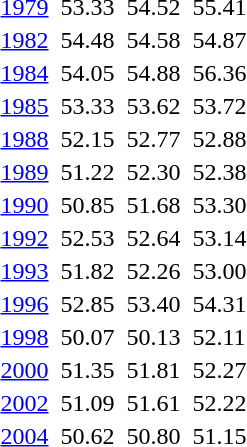<table>
<tr valign="top">
<td><a href='#'>1979</a><br></td>
<td></td>
<td>53.33</td>
<td></td>
<td>54.52</td>
<td></td>
<td>55.41</td>
</tr>
<tr valign="top">
<td><a href='#'>1982</a><br></td>
<td></td>
<td>54.48</td>
<td></td>
<td>54.58</td>
<td></td>
<td>54.87</td>
</tr>
<tr valign="top">
<td><a href='#'>1984</a><br></td>
<td></td>
<td>54.05</td>
<td></td>
<td>54.88</td>
<td></td>
<td>56.36</td>
</tr>
<tr valign="top">
<td><a href='#'>1985</a><br></td>
<td></td>
<td>53.33</td>
<td></td>
<td>53.62</td>
<td></td>
<td>53.72</td>
</tr>
<tr valign="top">
<td><a href='#'>1988</a><br></td>
<td></td>
<td>52.15</td>
<td></td>
<td>52.77</td>
<td></td>
<td>52.88</td>
</tr>
<tr valign="top">
<td><a href='#'>1989</a><br></td>
<td></td>
<td>51.22</td>
<td></td>
<td>52.30</td>
<td></td>
<td>52.38</td>
</tr>
<tr valign="top">
<td><a href='#'>1990</a><br></td>
<td></td>
<td>50.85</td>
<td></td>
<td>51.68</td>
<td></td>
<td>53.30</td>
</tr>
<tr valign="top">
<td><a href='#'>1992</a><br></td>
<td></td>
<td>52.53</td>
<td></td>
<td>52.64</td>
<td></td>
<td>53.14</td>
</tr>
<tr valign="top">
<td><a href='#'>1993</a><br></td>
<td></td>
<td>51.82</td>
<td></td>
<td>52.26</td>
<td></td>
<td>53.00</td>
</tr>
<tr valign="top">
<td><a href='#'>1996</a><br></td>
<td></td>
<td>52.85</td>
<td></td>
<td>53.40</td>
<td></td>
<td>54.31</td>
</tr>
<tr valign="top">
<td><a href='#'>1998</a><br></td>
<td></td>
<td>50.07</td>
<td></td>
<td>50.13</td>
<td></td>
<td>52.11</td>
</tr>
<tr valign="top">
<td><a href='#'>2000</a><br></td>
<td></td>
<td>51.35</td>
<td></td>
<td>51.81</td>
<td></td>
<td>52.27</td>
</tr>
<tr valign="top">
<td><a href='#'>2002</a><br></td>
<td></td>
<td>51.09</td>
<td></td>
<td>51.61</td>
<td></td>
<td>52.22</td>
</tr>
<tr valign="top">
<td><a href='#'>2004</a><br></td>
<td></td>
<td>50.62</td>
<td></td>
<td>50.80</td>
<td></td>
<td>51.15</td>
</tr>
</table>
